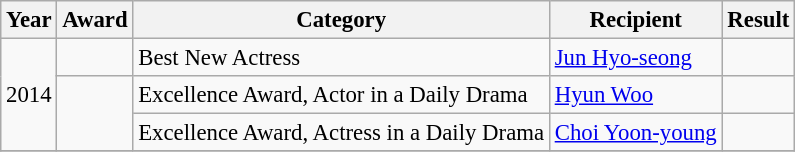<table class="wikitable" style="font-size: 95%">
<tr>
<th>Year</th>
<th>Award</th>
<th>Category</th>
<th>Recipient</th>
<th>Result</th>
</tr>
<tr>
<td rowspan=3>2014</td>
<td></td>
<td>Best New Actress</td>
<td><a href='#'>Jun Hyo-seong</a></td>
<td></td>
</tr>
<tr>
<td rowspan=2></td>
<td>Excellence Award, Actor in a Daily Drama</td>
<td><a href='#'>Hyun Woo</a></td>
<td></td>
</tr>
<tr>
<td>Excellence Award, Actress in a Daily Drama</td>
<td><a href='#'>Choi Yoon-young</a></td>
<td></td>
</tr>
<tr>
</tr>
</table>
